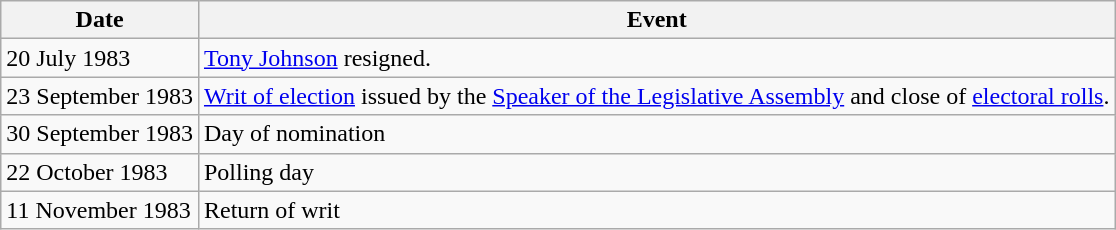<table class="wikitable">
<tr>
<th>Date</th>
<th>Event</th>
</tr>
<tr>
<td>20 July 1983</td>
<td><a href='#'>Tony Johnson</a> resigned.</td>
</tr>
<tr>
<td>23 September 1983</td>
<td><a href='#'>Writ of election</a> issued by the <a href='#'>Speaker of the Legislative Assembly</a> and close of <a href='#'>electoral rolls</a>.</td>
</tr>
<tr>
<td>30 September 1983</td>
<td>Day of nomination</td>
</tr>
<tr>
<td>22 October 1983</td>
<td>Polling day</td>
</tr>
<tr>
<td>11 November 1983</td>
<td>Return of writ</td>
</tr>
</table>
